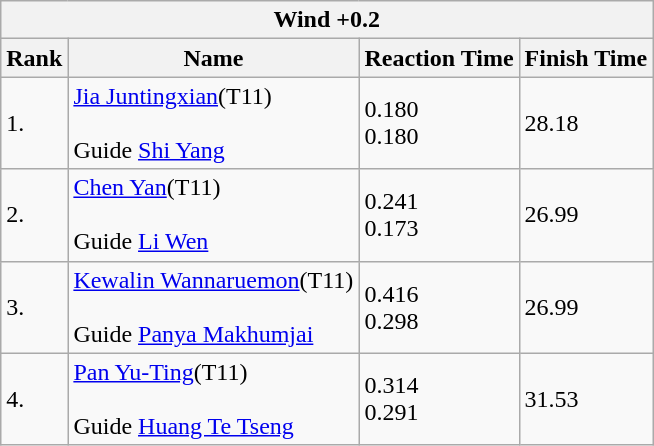<table class="wikitable">
<tr>
<th colspan="4">Wind +0.2</th>
</tr>
<tr>
<th>Rank</th>
<th>Name</th>
<th>Reaction Time</th>
<th>Finish Time</th>
</tr>
<tr>
<td>1.</td>
<td><a href='#'>Jia Juntingxian</a>(T11)<br><br>Guide <a href='#'>Shi Yang</a><br>
</td>
<td>0.180<br>0.180</td>
<td>28.18</td>
</tr>
<tr>
<td>2.</td>
<td><a href='#'>Chen Yan</a>(T11)<br><br>Guide <a href='#'>Li Wen</a><br>
</td>
<td>0.241<br>0.173</td>
<td>26.99</td>
</tr>
<tr>
<td>3.</td>
<td><a href='#'>Kewalin Wannaruemon</a>(T11)<br><br>Guide <a href='#'>Panya Makhumjai</a><br>
</td>
<td>0.416<br>0.298</td>
<td>26.99</td>
</tr>
<tr>
<td>4.</td>
<td><a href='#'>Pan Yu-Ting</a>(T11)<br><br>Guide <a href='#'>Huang Te Tseng</a><br>
</td>
<td>0.314<br>0.291</td>
<td>31.53</td>
</tr>
</table>
